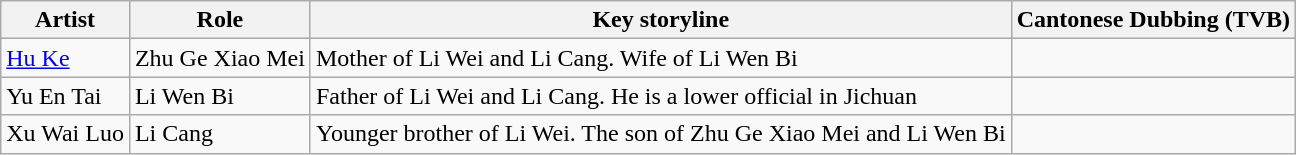<table class="wikitable">
<tr>
<th>Artist</th>
<th>Role</th>
<th>Key storyline</th>
<th><strong>Cantonese Dubbing (TVB)</strong></th>
</tr>
<tr>
<td><a href='#'>Hu Ke</a></td>
<td>Zhu Ge Xiao Mei</td>
<td>Mother of Li Wei and Li Cang. Wife of Li Wen Bi</td>
<td></td>
</tr>
<tr>
<td>Yu En Tai</td>
<td>Li Wen Bi</td>
<td>Father of Li Wei and Li Cang. He is a lower official in Jichuan</td>
<td></td>
</tr>
<tr>
<td>Xu Wai Luo</td>
<td>Li Cang</td>
<td>Younger brother of Li Wei. The son of Zhu Ge Xiao Mei and Li Wen Bi</td>
<td></td>
</tr>
</table>
